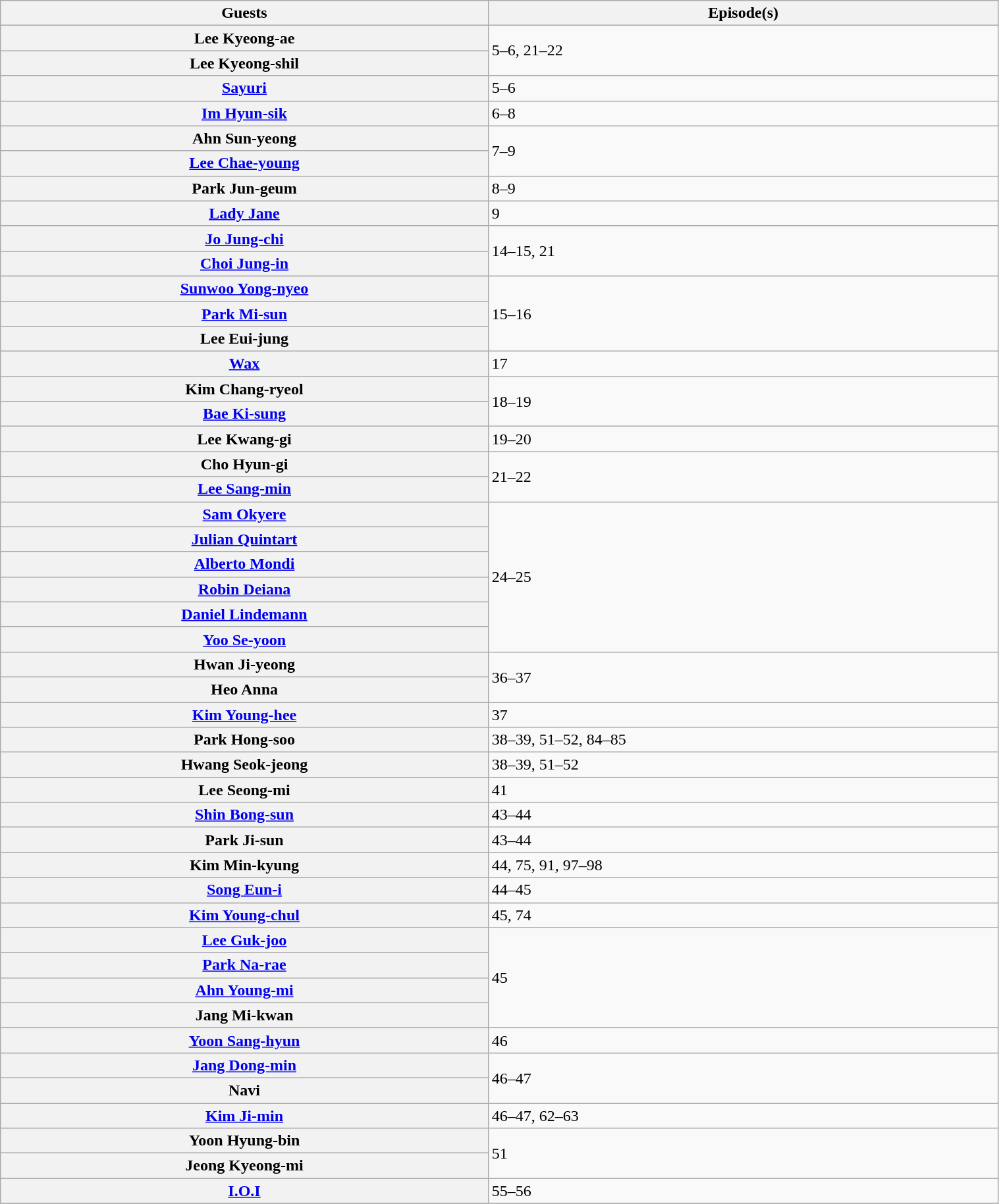<table class="wikitable" style="width:80%; style="text-align:center" margin:auto;">
<tr>
<th>Guests</th>
<th>Episode(s)</th>
</tr>
<tr>
<th>Lee Kyeong-ae</th>
<td rowspan="2">5–6, 21–22</td>
</tr>
<tr>
<th>Lee Kyeong-shil</th>
</tr>
<tr>
<th><a href='#'>Sayuri</a></th>
<td>5–6</td>
</tr>
<tr>
<th><a href='#'>Im Hyun-sik</a></th>
<td>6–8</td>
</tr>
<tr>
<th>Ahn Sun-yeong</th>
<td rowspan="2">7–9</td>
</tr>
<tr>
<th><a href='#'>Lee Chae-young</a></th>
</tr>
<tr>
<th>Park Jun-geum</th>
<td>8–9</td>
</tr>
<tr>
<th><a href='#'>Lady Jane</a></th>
<td>9</td>
</tr>
<tr>
<th><a href='#'>Jo Jung-chi</a></th>
<td rowspan="2">14–15, 21</td>
</tr>
<tr>
<th><a href='#'>Choi Jung-in</a></th>
</tr>
<tr>
<th><a href='#'>Sunwoo Yong-nyeo</a></th>
<td rowspan="3">15–16</td>
</tr>
<tr>
<th><a href='#'>Park Mi-sun</a></th>
</tr>
<tr>
<th>Lee Eui-jung</th>
</tr>
<tr>
<th><a href='#'>Wax</a></th>
<td>17</td>
</tr>
<tr>
<th>Kim Chang-ryeol</th>
<td rowspan="2">18–19</td>
</tr>
<tr>
<th><a href='#'>Bae Ki-sung</a></th>
</tr>
<tr>
<th>Lee Kwang-gi</th>
<td>19–20</td>
</tr>
<tr>
<th>Cho Hyun-gi</th>
<td rowspan="2">21–22</td>
</tr>
<tr>
<th><a href='#'>Lee Sang-min</a></th>
</tr>
<tr>
<th><a href='#'>Sam Okyere</a></th>
<td rowspan="6">24–25</td>
</tr>
<tr>
<th><a href='#'>Julian Quintart</a></th>
</tr>
<tr>
<th><a href='#'>Alberto Mondi</a></th>
</tr>
<tr>
<th><a href='#'>Robin Deiana</a></th>
</tr>
<tr>
<th><a href='#'>Daniel Lindemann</a></th>
</tr>
<tr>
<th><a href='#'>Yoo Se-yoon</a></th>
</tr>
<tr>
<th>Hwan Ji-yeong</th>
<td rowspan="2">36–37</td>
</tr>
<tr>
<th>Heo Anna</th>
</tr>
<tr>
<th><a href='#'>Kim Young-hee</a></th>
<td>37</td>
</tr>
<tr>
<th>Park Hong-soo</th>
<td>38–39, 51–52, 84–85</td>
</tr>
<tr>
<th>Hwang Seok-jeong</th>
<td>38–39, 51–52</td>
</tr>
<tr>
<th>Lee Seong-mi</th>
<td>41</td>
</tr>
<tr>
<th><a href='#'>Shin Bong-sun</a></th>
<td>43–44</td>
</tr>
<tr>
<th>Park Ji-sun</th>
<td>43–44</td>
</tr>
<tr>
<th>Kim Min-kyung</th>
<td>44, 75, 91, 97–98</td>
</tr>
<tr>
<th><a href='#'>Song Eun-i</a></th>
<td>44–45</td>
</tr>
<tr>
<th><a href='#'>Kim Young-chul</a></th>
<td>45, 74</td>
</tr>
<tr>
<th><a href='#'>Lee Guk-joo</a></th>
<td rowspan="4">45</td>
</tr>
<tr>
<th><a href='#'>Park Na-rae</a></th>
</tr>
<tr>
<th><a href='#'>Ahn Young-mi</a></th>
</tr>
<tr>
<th>Jang Mi-kwan</th>
</tr>
<tr>
<th><a href='#'>Yoon Sang-hyun</a></th>
<td>46</td>
</tr>
<tr>
<th><a href='#'>Jang Dong-min</a></th>
<td rowspan="2">46–47</td>
</tr>
<tr>
<th>Navi</th>
</tr>
<tr>
<th><a href='#'>Kim Ji-min</a></th>
<td>46–47, 62–63</td>
</tr>
<tr>
<th>Yoon Hyung-bin</th>
<td rowspan="2">51</td>
</tr>
<tr>
<th>Jeong Kyeong-mi</th>
</tr>
<tr>
<th><a href='#'>I.O.I</a></th>
<td>55–56</td>
</tr>
<tr>
</tr>
</table>
